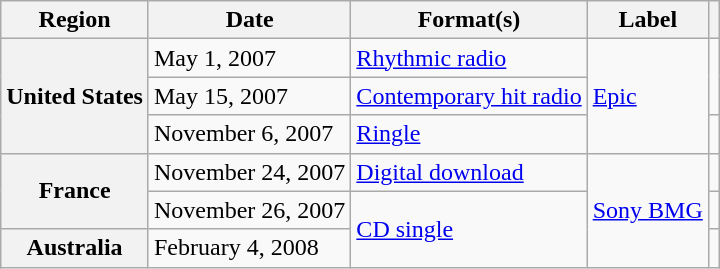<table class="wikitable plainrowheaders">
<tr>
<th scope="col">Region</th>
<th scope="col">Date</th>
<th scope="col">Format(s)</th>
<th scope="col">Label</th>
<th scope="col"></th>
</tr>
<tr>
<th scope="row" rowspan="3">United States</th>
<td>May 1, 2007</td>
<td><a href='#'>Rhythmic radio</a></td>
<td rowspan="3"><a href='#'>Epic</a></td>
<td rowspan="2"></td>
</tr>
<tr>
<td>May 15, 2007</td>
<td><a href='#'>Contemporary hit radio</a></td>
</tr>
<tr>
<td>November 6, 2007</td>
<td><a href='#'>Ringle</a></td>
<td></td>
</tr>
<tr>
<th scope="row" rowspan="2">France</th>
<td>November 24, 2007</td>
<td><a href='#'>Digital download</a></td>
<td rowspan="3"><a href='#'>Sony BMG</a></td>
<td></td>
</tr>
<tr>
<td>November 26, 2007</td>
<td rowspan="2"><a href='#'>CD single</a></td>
<td></td>
</tr>
<tr>
<th scope="row">Australia</th>
<td>February 4, 2008</td>
<td></td>
</tr>
</table>
